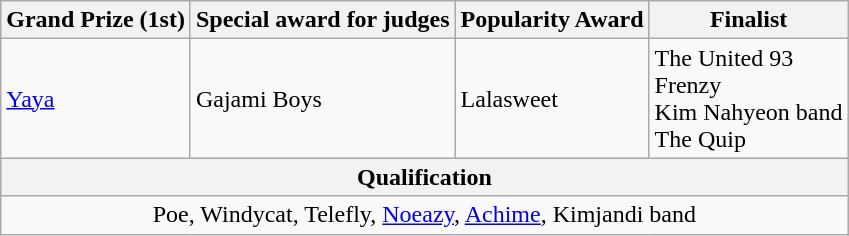<table class="wikitable">
<tr>
<th scope="col">Grand Prize (1st)</th>
<th scope="col">Special award for judges</th>
<th scope="col">Popularity Award</th>
<th scope="col">Finalist</th>
</tr>
<tr>
<td scope="row"><a href='#'>Yaya</a></td>
<td scope="row">Gajami Boys</td>
<td scope="row">Lalasweet</td>
<td scope="row">The United 93<br>Frenzy<br>Kim Nahyeon band<br>The Quip</td>
</tr>
<tr>
<th colspan="4" align="center">Qualification</th>
</tr>
<tr>
<td colspan="4" align="center">Poe, Windycat, Telefly, <a href='#'>Noeazy</a>, <a href='#'>Achime</a>, Kimjandi band</td>
</tr>
</table>
